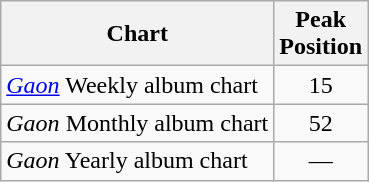<table class="wikitable sortable">
<tr>
<th>Chart</th>
<th>Peak<br>Position</th>
</tr>
<tr>
<td><em><a href='#'>Gaon</a></em> Weekly album chart</td>
<td align="center">15</td>
</tr>
<tr>
<td><em>Gaon</em> Monthly album chart</td>
<td align="center">52</td>
</tr>
<tr>
<td><em>Gaon</em> Yearly album chart</td>
<td align="center">—</td>
</tr>
</table>
